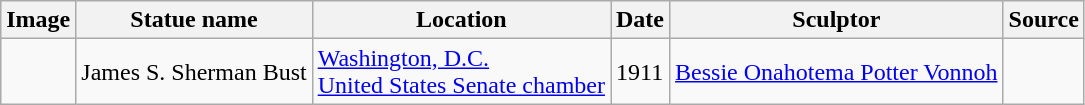<table class="wikitable sortable">
<tr>
<th scope="col" class="unsortable">Image</th>
<th scope="col">Statue name</th>
<th scope="col">Location</th>
<th scope="col">Date</th>
<th scope="col">Sculptor</th>
<th scope="col" class="unsortable">Source</th>
</tr>
<tr>
<td></td>
<td>James S. Sherman Bust</td>
<td><a href='#'>Washington, D.C.</a><br><a href='#'>United States Senate chamber</a></td>
<td>1911</td>
<td><a href='#'>Bessie Onahotema Potter Vonnoh</a></td>
<td></td>
</tr>
</table>
